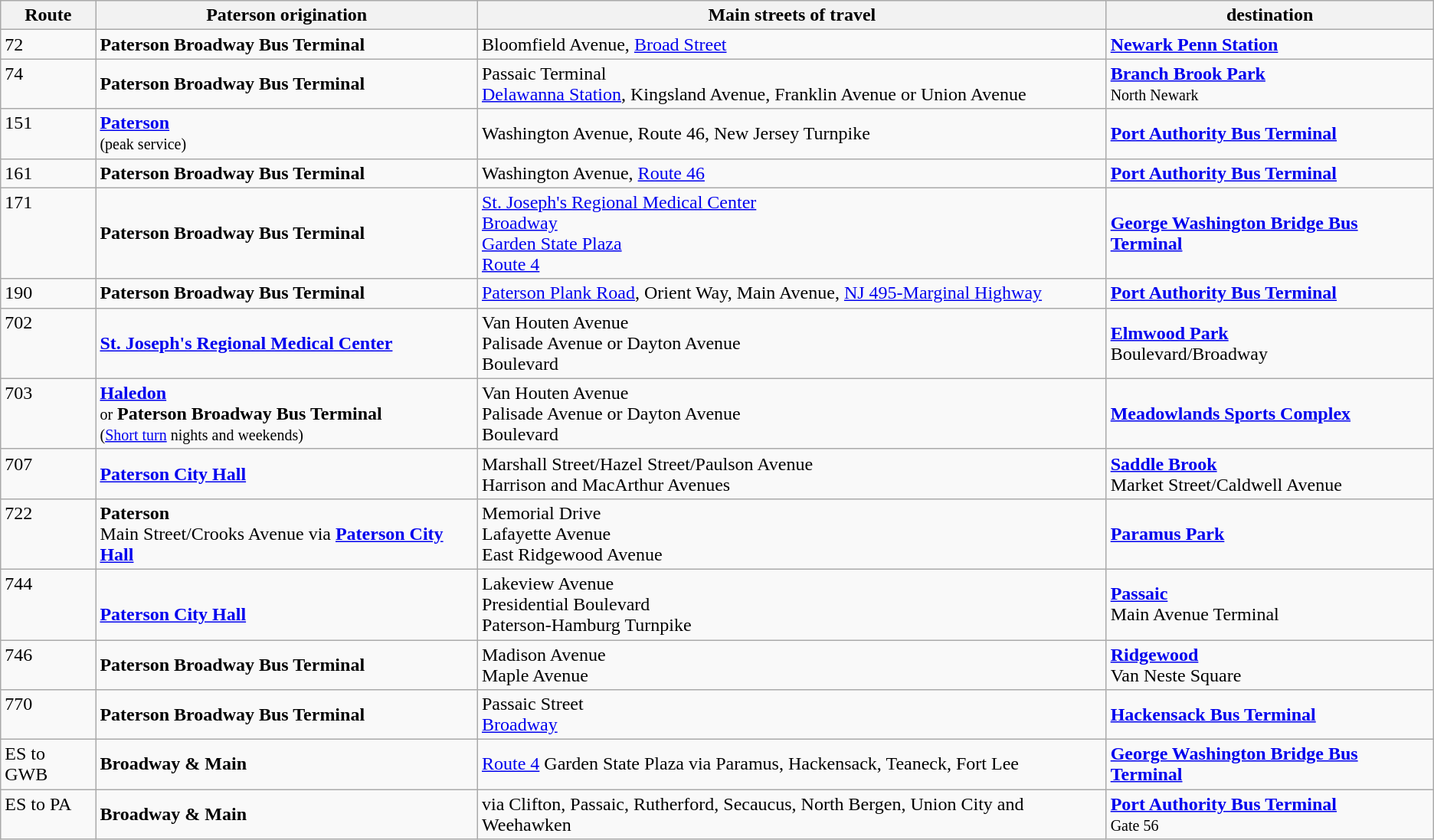<table class="wikitable">
<tr>
<th>Route</th>
<th>Paterson origination</th>
<th>Main streets of travel</th>
<th>destination</th>
</tr>
<tr>
<td valign=top><div>72</div></td>
<td><strong>Paterson Broadway Bus Terminal</strong></td>
<td>Bloomfield Avenue, <a href='#'>Broad Street</a></td>
<td><strong><a href='#'>Newark Penn Station</a></strong></td>
</tr>
<tr>
<td valign=top><div>74</div></td>
<td><strong>Paterson Broadway Bus Terminal</strong></td>
<td>Passaic Terminal<br><a href='#'>Delawanna Station</a>, Kingsland Avenue, Franklin Avenue or Union Avenue</td>
<td><strong><a href='#'>Branch Brook Park</a></strong><br><small>North Newark</small></td>
</tr>
<tr>
<td valign=top><div>151</div></td>
<td><strong><a href='#'>Paterson</a></strong><br><small>(peak service)</small></td>
<td>Washington Avenue, Route 46, New Jersey Turnpike<br></td>
<td><strong><a href='#'>Port Authority Bus Terminal</a></strong></td>
</tr>
<tr>
<td valign=top><div>161</div></td>
<td><strong>Paterson Broadway Bus Terminal</strong></td>
<td>Washington Avenue, <a href='#'>Route 46</a></td>
<td><strong><a href='#'>Port Authority Bus Terminal</a></strong></td>
</tr>
<tr>
<td valign=top><div>171</div></td>
<td><strong>Paterson Broadway Bus Terminal</strong></td>
<td><a href='#'>St. Joseph's Regional Medical Center</a><br><a href='#'>Broadway</a><br><a href='#'>Garden State Plaza</a><br><a href='#'>Route 4</a></td>
<td><strong><a href='#'>George Washington Bridge Bus Terminal</a></strong></td>
</tr>
<tr>
<td valign=top><div>190</div></td>
<td><strong>Paterson Broadway Bus Terminal</strong></td>
<td><a href='#'>Paterson Plank Road</a>, Orient Way, Main Avenue, <a href='#'>NJ 495-Marginal Highway</a></td>
<td><strong><a href='#'>Port Authority Bus Terminal</a></strong></td>
</tr>
<tr>
<td valign=top><div>702</div></td>
<td><strong><a href='#'>St. Joseph's Regional Medical Center</a></strong></td>
<td>Van Houten Avenue<br>Palisade Avenue or Dayton Avenue<br>Boulevard</td>
<td><strong><a href='#'>Elmwood Park</a></strong><br>Boulevard/Broadway</td>
</tr>
<tr>
<td valign=top><div>703</div></td>
<td><strong><a href='#'>Haledon</a></strong><br><small>or</small> <strong>Paterson Broadway Bus Terminal</strong> <br><small>(<a href='#'>Short turn</a> nights and weekends)</small></td>
<td>Van Houten Avenue<br>Palisade Avenue or Dayton Avenue<br>Boulevard</td>
<td><strong><a href='#'>Meadowlands Sports Complex</a></strong></td>
</tr>
<tr>
<td valign=top><div>707</div></td>
<td><strong><a href='#'>Paterson City Hall</a></strong></td>
<td>Marshall Street/Hazel Street/Paulson Avenue<br>Harrison and MacArthur Avenues</td>
<td><strong><a href='#'>Saddle Brook</a></strong><br>Market Street/Caldwell Avenue</td>
</tr>
<tr>
<td valign=top><div>722</div></td>
<td><strong>Paterson</strong><br>Main Street/Crooks Avenue via <strong><a href='#'>Paterson City Hall</a></strong></td>
<td>Memorial Drive<br>Lafayette Avenue<br>East Ridgewood Avenue</td>
<td><strong><a href='#'>Paramus Park</a></strong></td>
</tr>
<tr>
<td valign=top><div>744</div></td>
<td><br><strong><a href='#'>Paterson City Hall</a></strong></td>
<td>Lakeview Avenue<br>Presidential Boulevard<br>Paterson-Hamburg Turnpike</td>
<td><strong><a href='#'>Passaic</a></strong><br>Main Avenue Terminal</td>
</tr>
<tr>
<td valign=top><div>746</div></td>
<td><strong>Paterson Broadway Bus Terminal</strong></td>
<td>Madison Avenue<br>Maple Avenue</td>
<td><strong><a href='#'>Ridgewood</a></strong><br>Van Neste Square</td>
</tr>
<tr>
<td valign=top><div>770</div></td>
<td><strong>Paterson Broadway Bus Terminal</strong></td>
<td>Passaic Street<br><a href='#'>Broadway</a></td>
<td><strong><a href='#'>Hackensack Bus Terminal</a></strong></td>
</tr>
<tr>
<td valign=top><div>ES to GWB</div></td>
<td><strong>Broadway & Main</strong></td>
<td><a href='#'>Route 4</a>  Garden State Plaza via Paramus, Hackensack, Teaneck, Fort Lee</td>
<td><strong><a href='#'>George Washington Bridge Bus Terminal</a></strong></td>
</tr>
<tr>
<td valign=top><div>ES to PA</div></td>
<td><strong>Broadway & Main</strong></td>
<td>via Clifton, Passaic, Rutherford, Secaucus, North Bergen, Union City and Weehawken</td>
<td><strong><a href='#'>Port Authority Bus Terminal</a></strong><br><small>Gate 56</small></td>
</tr>
</table>
